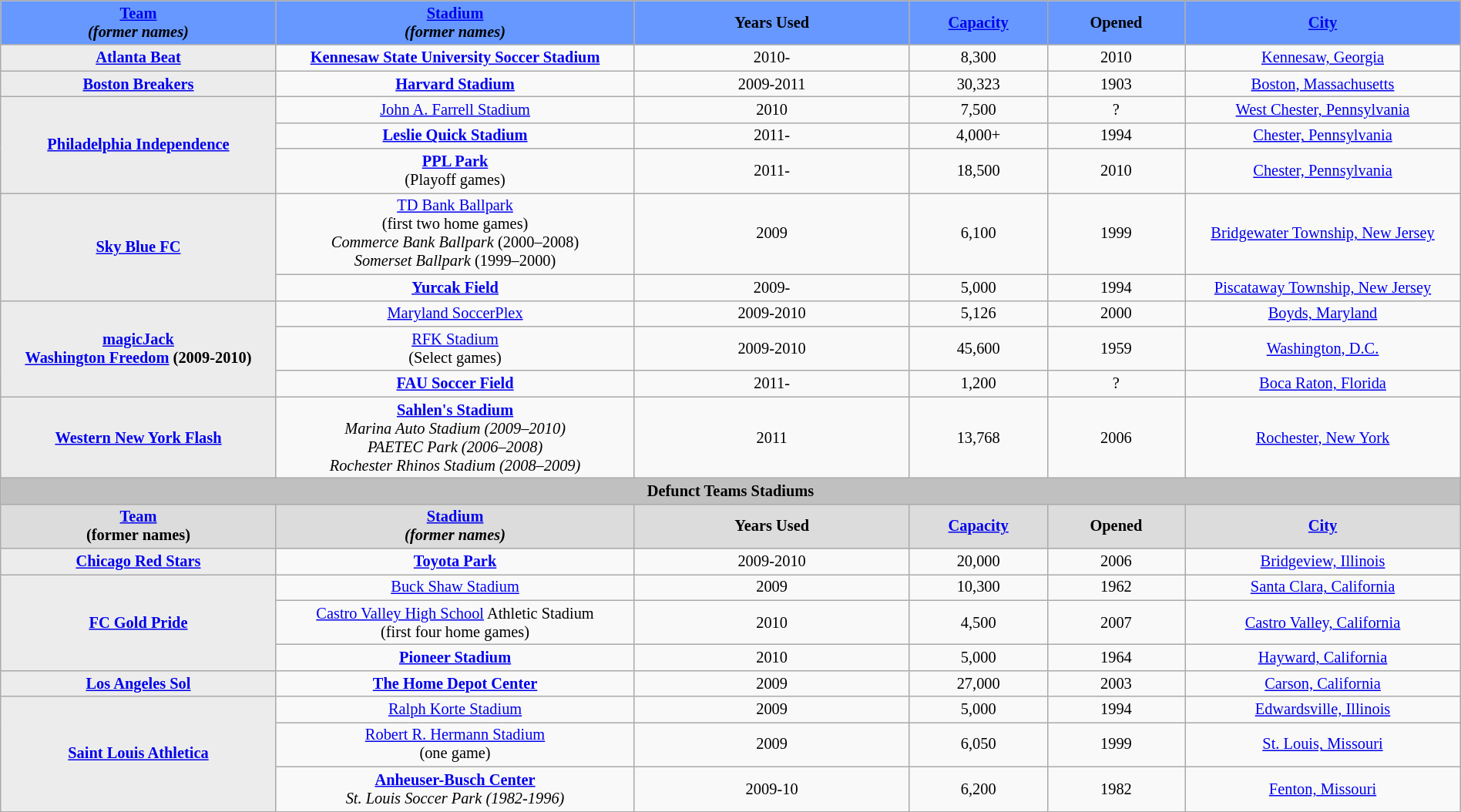<table class="wikitable" style="font-size: 85%; text-align: center; width: 100%;">
<tr>
<th style="width:10%; background: #6698FF;"><a href='#'>Team</a><br><span><em>(former names)</em></span></th>
<th style="width:13%; background: #6698FF;"><a href='#'>Stadium</a><br><span><em>(former names)</em></span></th>
<th style="width:10%; background: #6698FF;">Years Used</th>
<th style="width:5%; background: #6698FF;"><a href='#'>Capacity</a></th>
<th style="width:5%; background: #6698FF;">Opened</th>
<th style="width:10%; background: #6698FF;"><a href='#'>City</a></th>
</tr>
<tr>
<th style="background: #ececec;" rowspan=1><strong><a href='#'>Atlanta Beat</a></strong></th>
<td><strong><a href='#'>Kennesaw State University Soccer Stadium</a></strong></td>
<td>2010-</td>
<td>8,300</td>
<td>2010</td>
<td><a href='#'>Kennesaw, Georgia</a></td>
</tr>
<tr>
<th style="background: #ececec;" rowspan=1><strong><a href='#'>Boston Breakers</a></strong></th>
<td><strong><a href='#'>Harvard Stadium</a></strong></td>
<td>2009-2011</td>
<td>30,323</td>
<td>1903</td>
<td><a href='#'>Boston, Massachusetts</a></td>
</tr>
<tr>
<th style="background: #ececec;" rowspan=3><strong><a href='#'>Philadelphia Independence</a></strong></th>
<td><a href='#'>John A. Farrell Stadium</a></td>
<td>2010</td>
<td>7,500</td>
<td>?</td>
<td><a href='#'>West Chester, Pennsylvania</a></td>
</tr>
<tr>
<td><strong><a href='#'>Leslie Quick Stadium</a></strong></td>
<td>2011-</td>
<td>4,000+</td>
<td>1994</td>
<td><a href='#'>Chester, Pennsylvania</a></td>
</tr>
<tr>
<td><strong><a href='#'>PPL Park</a></strong><br>(Playoff games)</td>
<td>2011-</td>
<td>18,500</td>
<td>2010</td>
<td><a href='#'>Chester, Pennsylvania</a></td>
</tr>
<tr>
<th style="background: #ececec;" rowspan=2><strong><a href='#'>Sky Blue FC</a></strong></th>
<td><a href='#'>TD Bank Ballpark</a><br>(first two home games)<br><em>Commerce Bank Ballpark</em> (2000–2008)<br><em>Somerset Ballpark</em> (1999–2000)</td>
<td>2009</td>
<td>6,100</td>
<td>1999</td>
<td><a href='#'>Bridgewater Township, New Jersey</a></td>
</tr>
<tr>
<td><strong><a href='#'>Yurcak Field</a></strong></td>
<td>2009-</td>
<td>5,000</td>
<td>1994</td>
<td><a href='#'>Piscataway Township, New Jersey</a></td>
</tr>
<tr>
<th style="background: #ececec;" rowspan=3><strong><a href='#'>magicJack</a></strong><br><strong><a href='#'>Washington Freedom</a></strong> (2009-2010)</th>
<td><a href='#'>Maryland SoccerPlex</a></td>
<td>2009-2010</td>
<td>5,126</td>
<td>2000</td>
<td><a href='#'>Boyds, Maryland</a></td>
</tr>
<tr>
<td><a href='#'>RFK Stadium</a><br>(Select games)</td>
<td>2009-2010</td>
<td>45,600</td>
<td>1959</td>
<td><a href='#'>Washington, D.C.</a></td>
</tr>
<tr>
<td><strong><a href='#'>FAU Soccer Field</a></strong></td>
<td>2011-</td>
<td>1,200</td>
<td>?</td>
<td><a href='#'>Boca Raton, Florida</a></td>
</tr>
<tr>
<th style="background: #ececec;"><strong><a href='#'>Western New York Flash</a></strong></th>
<td><strong><a href='#'>Sahlen's Stadium</a></strong><br><em>Marina Auto Stadium (2009–2010)</em><br><em>PAETEC Park (2006–2008)</em><br><em>Rochester Rhinos Stadium (2008–2009)</em></td>
<td>2011</td>
<td>13,768</td>
<td>2006</td>
<td><a href='#'>Rochester, New York</a></td>
</tr>
<tr>
<td style="background: #C0C0C0" align="center" colspan="6"><span><strong>Defunct Teams Stadiums</strong></span></td>
</tr>
<tr>
<th style="width:10%; background: #DCDCDC;"><a href='#'>Team</a><br>(former names)</th>
<th style="width:13%; background: #DCDCDC;"><a href='#'>Stadium</a><br><span><em>(former names)</em></span></th>
<th style="width:10%; background: #DCDCDC;">Years Used</th>
<th style="width:5%; background: #DCDCDC;"><a href='#'>Capacity</a></th>
<th style="width:5%; background: #DCDCDC;">Opened</th>
<th style="width:10%; background: #DCDCDC;"><a href='#'>City</a></th>
</tr>
<tr>
<th style="background: #ececec;" rowspan=1><strong><a href='#'>Chicago Red Stars</a></strong></th>
<td><strong><a href='#'>Toyota Park</a></strong></td>
<td>2009-2010</td>
<td>20,000</td>
<td>2006</td>
<td><a href='#'>Bridgeview, Illinois</a></td>
</tr>
<tr>
<th style="background: #ececec;" rowspan=3><strong><a href='#'>FC Gold Pride</a></strong></th>
<td><a href='#'>Buck Shaw Stadium</a></td>
<td>2009</td>
<td>10,300</td>
<td>1962</td>
<td><a href='#'>Santa Clara, California</a></td>
</tr>
<tr '>
<td><a href='#'>Castro Valley High School</a> Athletic Stadium<br>(first four home games)</td>
<td>2010</td>
<td>4,500</td>
<td>2007</td>
<td><a href='#'>Castro Valley, California</a></td>
</tr>
<tr '>
<td><strong><a href='#'>Pioneer Stadium</a></strong></td>
<td>2010</td>
<td>5,000</td>
<td>1964</td>
<td><a href='#'>Hayward, California</a></td>
</tr>
<tr>
<th style="background: #ececec;" rowspan=1><strong><a href='#'>Los Angeles Sol</a></strong></th>
<td><strong><a href='#'>The Home Depot Center</a></strong></td>
<td>2009</td>
<td>27,000</td>
<td>2003</td>
<td><a href='#'>Carson, California</a></td>
</tr>
<tr>
<th style="background: #ececec;" rowspan=3><strong><a href='#'>Saint Louis Athletica</a></strong></th>
<td><a href='#'>Ralph Korte Stadium</a></td>
<td>2009</td>
<td>5,000</td>
<td>1994</td>
<td><a href='#'>Edwardsville, Illinois</a></td>
</tr>
<tr>
<td><a href='#'>Robert R. Hermann Stadium</a><br>(one game)</td>
<td>2009</td>
<td>6,050</td>
<td>1999</td>
<td><a href='#'>St. Louis, Missouri</a></td>
</tr>
<tr>
<td><strong><a href='#'>Anheuser-Busch Center</a></strong><br><em>St. Louis Soccer Park (1982-1996)</em></td>
<td>2009-10</td>
<td>6,200</td>
<td>1982</td>
<td><a href='#'>Fenton, Missouri</a></td>
</tr>
</table>
